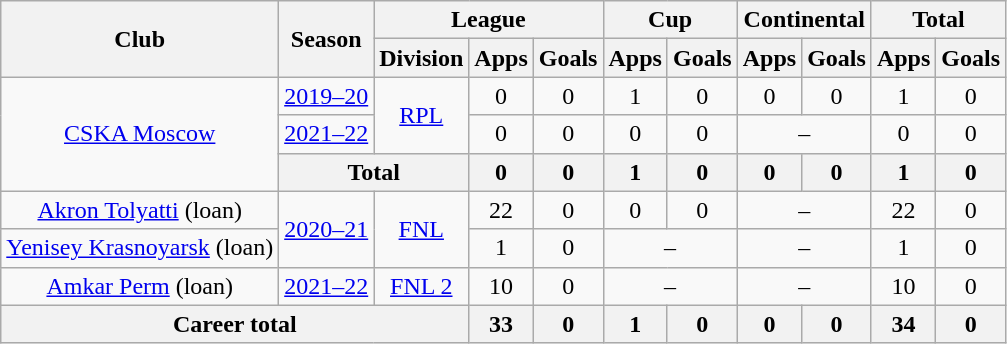<table class="wikitable" style="text-align: center;">
<tr>
<th rowspan=2>Club</th>
<th rowspan=2>Season</th>
<th colspan=3>League</th>
<th colspan=2>Cup</th>
<th colspan=2>Continental</th>
<th colspan=2>Total</th>
</tr>
<tr>
<th>Division</th>
<th>Apps</th>
<th>Goals</th>
<th>Apps</th>
<th>Goals</th>
<th>Apps</th>
<th>Goals</th>
<th>Apps</th>
<th>Goals</th>
</tr>
<tr>
<td rowspan="3"><a href='#'>CSKA Moscow</a></td>
<td><a href='#'>2019–20</a></td>
<td rowspan="2"><a href='#'>RPL</a></td>
<td>0</td>
<td>0</td>
<td>1</td>
<td>0</td>
<td>0</td>
<td>0</td>
<td>1</td>
<td>0</td>
</tr>
<tr>
<td><a href='#'>2021–22</a></td>
<td>0</td>
<td>0</td>
<td>0</td>
<td>0</td>
<td colspan=2>–</td>
<td>0</td>
<td>0</td>
</tr>
<tr>
<th colspan=2>Total</th>
<th>0</th>
<th>0</th>
<th>1</th>
<th>0</th>
<th>0</th>
<th>0</th>
<th>1</th>
<th>0</th>
</tr>
<tr>
<td><a href='#'>Akron Tolyatti</a> (loan)</td>
<td rowspan="2"><a href='#'>2020–21</a></td>
<td rowspan="2"><a href='#'>FNL</a></td>
<td>22</td>
<td>0</td>
<td>0</td>
<td>0</td>
<td colspan=2>–</td>
<td>22</td>
<td>0</td>
</tr>
<tr>
<td><a href='#'>Yenisey Krasnoyarsk</a> (loan)</td>
<td>1</td>
<td>0</td>
<td colspan=2>–</td>
<td colspan=2>–</td>
<td>1</td>
<td>0</td>
</tr>
<tr>
<td><a href='#'>Amkar Perm</a> (loan)</td>
<td><a href='#'>2021–22</a></td>
<td><a href='#'>FNL 2</a></td>
<td>10</td>
<td>0</td>
<td colspan=2>–</td>
<td colspan=2>–</td>
<td>10</td>
<td>0</td>
</tr>
<tr>
<th colspan=3>Career total</th>
<th>33</th>
<th>0</th>
<th>1</th>
<th>0</th>
<th>0</th>
<th>0</th>
<th>34</th>
<th>0</th>
</tr>
</table>
